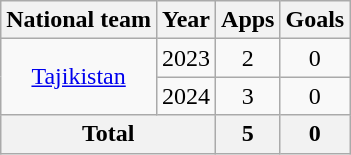<table class="wikitable" style="text-align:center">
<tr>
<th>National team</th>
<th>Year</th>
<th>Apps</th>
<th>Goals</th>
</tr>
<tr>
<td rowspan="2"><a href='#'>Tajikistan</a></td>
<td>2023</td>
<td>2</td>
<td>0</td>
</tr>
<tr>
<td>2024</td>
<td>3</td>
<td>0</td>
</tr>
<tr>
<th colspan="2">Total</th>
<th>5</th>
<th>0</th>
</tr>
</table>
